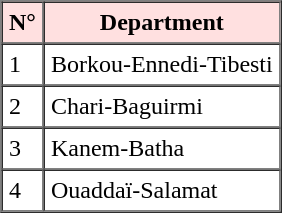<table border=1 cellpadding="4" cellspacing="0">
<tr style="background:#ffe0e0;">
<th>N°</th>
<th>Department</th>
</tr>
<tr>
<td>1</td>
<td>Borkou-Ennedi-Tibesti</td>
</tr>
<tr>
<td>2</td>
<td>Chari-Baguirmi</td>
</tr>
<tr>
<td>3</td>
<td>Kanem-Batha</td>
</tr>
<tr>
<td>4</td>
<td>Ouaddaï-Salamat</td>
</tr>
</table>
